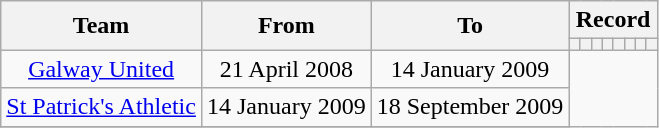<table class="wikitable" style="text-align: center">
<tr>
<th rowspan="2">Team</th>
<th rowspan="2">From</th>
<th rowspan="2">To</th>
<th colspan="8">Record</th>
</tr>
<tr>
<th></th>
<th></th>
<th></th>
<th></th>
<th></th>
<th></th>
<th></th>
<th></th>
</tr>
<tr>
<td><a href='#'>Galway United</a></td>
<td>21 April 2008</td>
<td>14 January 2009<br></td>
</tr>
<tr>
<td><a href='#'>St Patrick's Athletic</a></td>
<td>14 January 2009</td>
<td>18 September 2009<br></td>
</tr>
<tr>
</tr>
</table>
